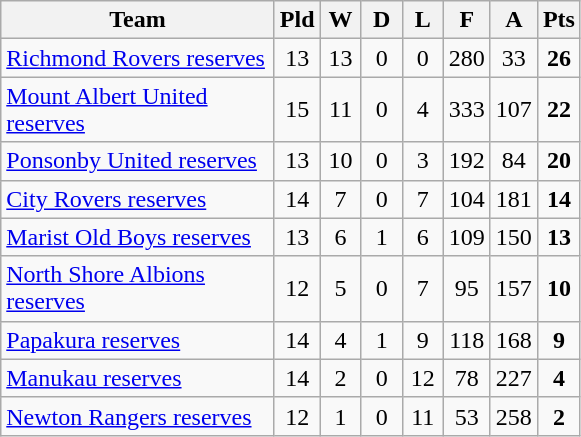<table class="wikitable" style="text-align:center;">
<tr>
<th width=175>Team</th>
<th width=20 abbr="Played">Pld</th>
<th width=20 abbr="Won">W</th>
<th width=20 abbr="Drawn">D</th>
<th width=20 abbr="Lost">L</th>
<th width=20 abbr="For">F</th>
<th width=20 abbr="Against">A</th>
<th width=20 abbr="Points">Pts</th>
</tr>
<tr>
<td style="text-align:left;"><a href='#'>Richmond Rovers reserves</a></td>
<td>13</td>
<td>13</td>
<td>0</td>
<td>0</td>
<td>280</td>
<td>33</td>
<td><strong>26</strong></td>
</tr>
<tr>
<td style="text-align:left;"><a href='#'>Mount Albert United reserves</a></td>
<td>15</td>
<td>11</td>
<td>0</td>
<td>4</td>
<td>333</td>
<td>107</td>
<td><strong>22</strong></td>
</tr>
<tr>
<td style="text-align:left;"><a href='#'>Ponsonby United reserves</a></td>
<td>13</td>
<td>10</td>
<td>0</td>
<td>3</td>
<td>192</td>
<td>84</td>
<td><strong>20</strong></td>
</tr>
<tr>
<td style="text-align:left;"><a href='#'>City Rovers reserves</a></td>
<td>14</td>
<td>7</td>
<td>0</td>
<td>7</td>
<td>104</td>
<td>181</td>
<td><strong>14</strong></td>
</tr>
<tr>
<td style="text-align:left;"><a href='#'>Marist Old Boys reserves</a></td>
<td>13</td>
<td>6</td>
<td>1</td>
<td>6</td>
<td>109</td>
<td>150</td>
<td><strong>13</strong></td>
</tr>
<tr>
<td style="text-align:left;"><a href='#'>North Shore Albions reserves</a></td>
<td>12</td>
<td>5</td>
<td>0</td>
<td>7</td>
<td>95</td>
<td>157</td>
<td><strong>10</strong></td>
</tr>
<tr>
<td style="text-align:left;"><a href='#'>Papakura reserves</a></td>
<td>14</td>
<td>4</td>
<td>1</td>
<td>9</td>
<td>118</td>
<td>168</td>
<td><strong>9</strong></td>
</tr>
<tr>
<td style="text-align:left;"><a href='#'>Manukau reserves</a></td>
<td>14</td>
<td>2</td>
<td>0</td>
<td>12</td>
<td>78</td>
<td>227</td>
<td><strong>4</strong></td>
</tr>
<tr>
<td style="text-align:left;"><a href='#'>Newton Rangers reserves</a></td>
<td>12</td>
<td>1</td>
<td>0</td>
<td>11</td>
<td>53</td>
<td>258</td>
<td><strong>2</strong></td>
</tr>
</table>
